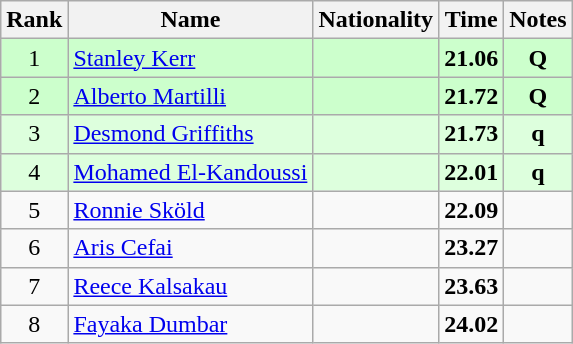<table class="wikitable sortable" style="text-align:center">
<tr>
<th>Rank</th>
<th>Name</th>
<th>Nationality</th>
<th>Time</th>
<th>Notes</th>
</tr>
<tr bgcolor=ccffcc>
<td>1</td>
<td align=left><a href='#'>Stanley Kerr</a></td>
<td align=left></td>
<td><strong>21.06</strong></td>
<td><strong>Q</strong></td>
</tr>
<tr bgcolor=ccffcc>
<td>2</td>
<td align=left><a href='#'>Alberto Martilli</a></td>
<td align=left></td>
<td><strong>21.72</strong></td>
<td><strong>Q</strong></td>
</tr>
<tr bgcolor=ddffdd>
<td>3</td>
<td align=left><a href='#'>Desmond Griffiths</a></td>
<td align=left></td>
<td><strong>21.73</strong></td>
<td><strong>q</strong></td>
</tr>
<tr bgcolor=ddffdd>
<td>4</td>
<td align=left><a href='#'>Mohamed El-Kandoussi</a></td>
<td align=left></td>
<td><strong>22.01</strong></td>
<td><strong>q</strong></td>
</tr>
<tr>
<td>5</td>
<td align=left><a href='#'>Ronnie Sköld</a></td>
<td align=left></td>
<td><strong>22.09</strong></td>
<td></td>
</tr>
<tr>
<td>6</td>
<td align=left><a href='#'>Aris Cefai</a></td>
<td align=left></td>
<td><strong>23.27</strong></td>
<td></td>
</tr>
<tr>
<td>7</td>
<td align=left><a href='#'>Reece Kalsakau</a></td>
<td align=left></td>
<td><strong>23.63</strong></td>
<td></td>
</tr>
<tr>
<td>8</td>
<td align=left><a href='#'>Fayaka Dumbar</a></td>
<td align=left></td>
<td><strong>24.02</strong></td>
<td></td>
</tr>
</table>
